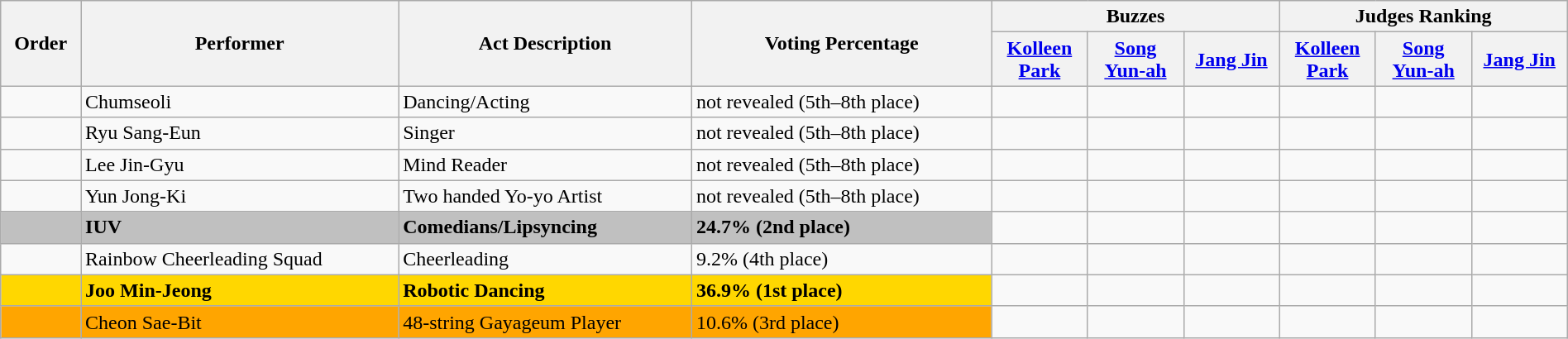<table class="wikitable" style="width:100%;">
<tr>
<th rowspan="2">Order</th>
<th rowspan="2">Performer</th>
<th rowspan="2">Act Description</th>
<th rowspan="2">Voting Percentage</th>
<th colspan="3">Buzzes</th>
<th colspan="3">Judges Ranking</th>
</tr>
<tr>
<th width="70"><a href='#'>Kolleen Park</a></th>
<th width="70"><a href='#'>Song Yun-ah</a></th>
<th width="70"><a href='#'>Jang Jin</a></th>
<th width="70"><a href='#'>Kolleen Park</a></th>
<th width="70"><a href='#'>Song Yun-ah</a></th>
<th width="70"><a href='#'>Jang Jin</a></th>
</tr>
<tr>
<td></td>
<td>Chumseoli</td>
<td>Dancing/Acting</td>
<td>not revealed (5th–8th place)</td>
<td></td>
<td></td>
<td></td>
<td></td>
<td></td>
<td></td>
</tr>
<tr>
<td></td>
<td>Ryu Sang-Eun</td>
<td>Singer</td>
<td>not revealed (5th–8th place)</td>
<td></td>
<td></td>
<td></td>
<td></td>
<td></td>
<td></td>
</tr>
<tr>
<td></td>
<td>Lee Jin-Gyu</td>
<td>Mind Reader</td>
<td>not revealed (5th–8th place)</td>
<td style="text-align:center;"></td>
<td style="text-align:center;"></td>
<td></td>
<td></td>
<td></td>
<td></td>
</tr>
<tr>
<td></td>
<td>Yun Jong-Ki</td>
<td>Two handed Yo-yo Artist</td>
<td>not revealed (5th–8th place)</td>
<td></td>
<td></td>
<td></td>
<td></td>
<td></td>
<td></td>
</tr>
<tr>
<td style="background:silver;"></td>
<td style="background:silver;"><strong>IUV</strong></td>
<td style="background:silver;"><strong>Comedians/Lipsyncing</strong></td>
<td style="background:silver;"><strong>24.7% (2nd place)</strong></td>
<td></td>
<td></td>
<td></td>
<td></td>
<td></td>
<td></td>
</tr>
<tr>
<td></td>
<td>Rainbow Cheerleading Squad</td>
<td>Cheerleading</td>
<td>9.2% (4th place)</td>
<td></td>
<td></td>
<td></td>
<td></td>
<td></td>
<td></td>
</tr>
<tr>
<td style="background:gold;"></td>
<td style="background:gold;"><strong>Joo Min-Jeong</strong></td>
<td style="background:gold;"><strong>Robotic Dancing</strong></td>
<td style="background:gold;"><strong>36.9% (1st place)</strong></td>
<td></td>
<td></td>
<td></td>
<td></td>
<td></td>
<td></td>
</tr>
<tr>
<td style="background:orange;"></td>
<td style="background:orange;">Cheon Sae-Bit</td>
<td style="background:orange;">48-string Gayageum Player</td>
<td style="background:orange;">10.6% (3rd place)</td>
<td></td>
<td></td>
<td></td>
<td></td>
<td></td>
<td></td>
</tr>
</table>
